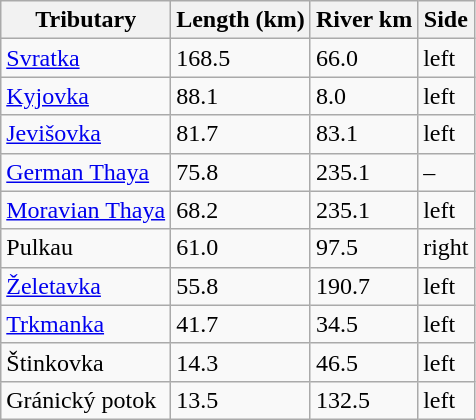<table class="wikitable">
<tr>
<th>Tributary</th>
<th>Length (km)</th>
<th>River km</th>
<th>Side</th>
</tr>
<tr>
<td><a href='#'>Svratka</a></td>
<td>168.5</td>
<td>66.0</td>
<td>left</td>
</tr>
<tr>
<td><a href='#'>Kyjovka</a></td>
<td>88.1</td>
<td>8.0</td>
<td>left</td>
</tr>
<tr>
<td><a href='#'>Jevišovka</a></td>
<td>81.7</td>
<td>83.1</td>
<td>left</td>
</tr>
<tr>
<td><a href='#'>German Thaya</a></td>
<td>75.8</td>
<td>235.1</td>
<td>–</td>
</tr>
<tr>
<td><a href='#'>Moravian Thaya</a></td>
<td>68.2</td>
<td>235.1</td>
<td>left</td>
</tr>
<tr>
<td>Pulkau</td>
<td>61.0</td>
<td>97.5</td>
<td>right</td>
</tr>
<tr>
<td><a href='#'>Želetavka</a></td>
<td>55.8</td>
<td>190.7</td>
<td>left</td>
</tr>
<tr>
<td><a href='#'>Trkmanka</a></td>
<td>41.7</td>
<td>34.5</td>
<td>left</td>
</tr>
<tr>
<td>Štinkovka</td>
<td>14.3</td>
<td>46.5</td>
<td>left</td>
</tr>
<tr>
<td>Gránický potok</td>
<td>13.5</td>
<td>132.5</td>
<td>left</td>
</tr>
</table>
